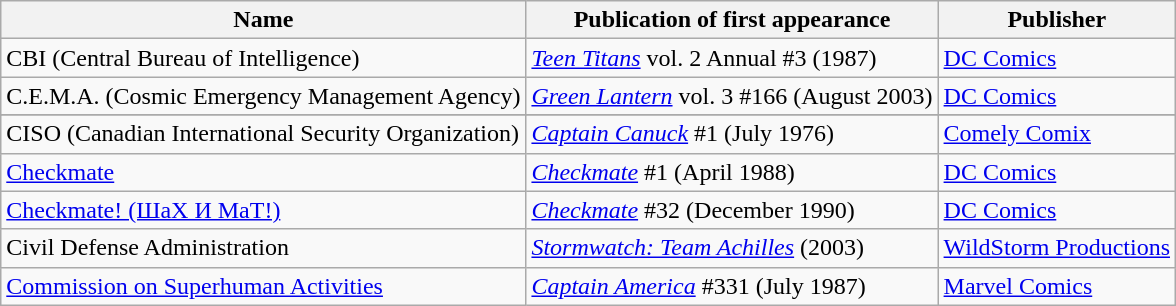<table class="wikitable">
<tr>
<th>Name</th>
<th>Publication of first appearance</th>
<th>Publisher</th>
</tr>
<tr>
<td>CBI (Central Bureau of Intelligence)</td>
<td><em><a href='#'>Teen Titans</a></em> vol. 2 Annual #3 (1987)</td>
<td><a href='#'>DC Comics</a></td>
</tr>
<tr>
<td>C.E.M.A. (Cosmic Emergency Management Agency)</td>
<td><em><a href='#'>Green Lantern</a></em> vol. 3 #166 (August 2003)</td>
<td><a href='#'>DC Comics</a></td>
</tr>
<tr>
</tr>
<tr>
<td>CISO (Canadian International Security Organization)</td>
<td><em><a href='#'>Captain Canuck</a></em> #1 (July 1976)</td>
<td><a href='#'>Comely Comix</a></td>
</tr>
<tr>
<td><a href='#'>Checkmate</a></td>
<td><em><a href='#'>Checkmate</a></em> #1 (April 1988)</td>
<td><a href='#'>DC Comics</a></td>
</tr>
<tr>
<td><a href='#'>Checkmate! (ШaХ И МаТ!)</a></td>
<td><em><a href='#'>Checkmate</a></em> #32 (December 1990)</td>
<td><a href='#'>DC Comics</a></td>
</tr>
<tr>
<td>Civil Defense Administration</td>
<td><em><a href='#'>Stormwatch: Team Achilles</a></em> (2003)</td>
<td><a href='#'>WildStorm Productions</a></td>
</tr>
<tr>
<td><a href='#'>Commission on Superhuman Activities</a></td>
<td><em><a href='#'>Captain America</a></em> #331 (July 1987)</td>
<td><a href='#'>Marvel Comics</a></td>
</tr>
</table>
